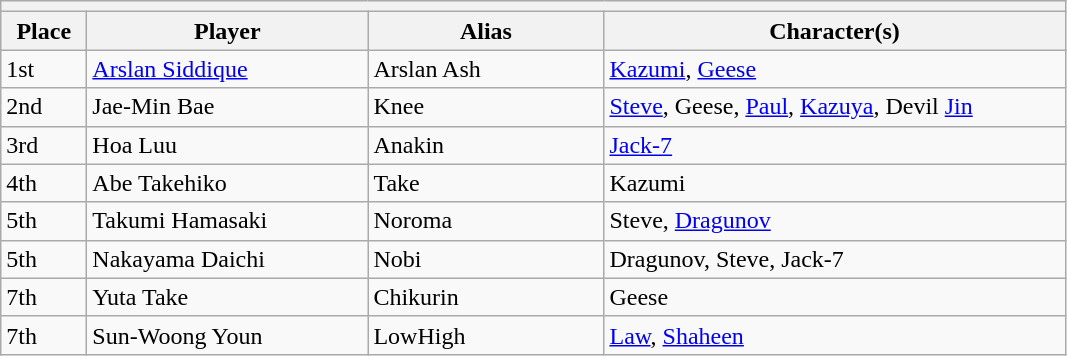<table class="wikitable">
<tr>
<th colspan=4></th>
</tr>
<tr>
<th style="width:50px;">Place</th>
<th style="width:180px;">Player</th>
<th style="width:150px;">Alias</th>
<th style="width:300px;">Character(s)</th>
</tr>
<tr>
<td>1st</td>
<td> <a href='#'>Arslan Siddique</a></td>
<td>Arslan Ash</td>
<td><a href='#'>Kazumi</a>, <a href='#'>Geese</a></td>
</tr>
<tr>
<td>2nd</td>
<td> Jae-Min Bae</td>
<td>Knee</td>
<td><a href='#'>Steve</a>, Geese, <a href='#'>Paul</a>, <a href='#'>Kazuya</a>, Devil <a href='#'>Jin</a></td>
</tr>
<tr>
<td>3rd</td>
<td> Hoa Luu</td>
<td>Anakin</td>
<td><a href='#'>Jack-7</a></td>
</tr>
<tr>
<td>4th</td>
<td> Abe Takehiko</td>
<td>Take</td>
<td>Kazumi</td>
</tr>
<tr>
<td>5th</td>
<td> Takumi Hamasaki</td>
<td>Noroma</td>
<td>Steve, <a href='#'>Dragunov</a></td>
</tr>
<tr>
<td>5th</td>
<td> Nakayama Daichi</td>
<td>Nobi</td>
<td>Dragunov, Steve, Jack-7</td>
</tr>
<tr>
<td>7th</td>
<td> Yuta Take</td>
<td>Chikurin</td>
<td>Geese</td>
</tr>
<tr>
<td>7th</td>
<td> Sun-Woong Youn</td>
<td>LowHigh</td>
<td><a href='#'>Law</a>, <a href='#'>Shaheen</a></td>
</tr>
</table>
